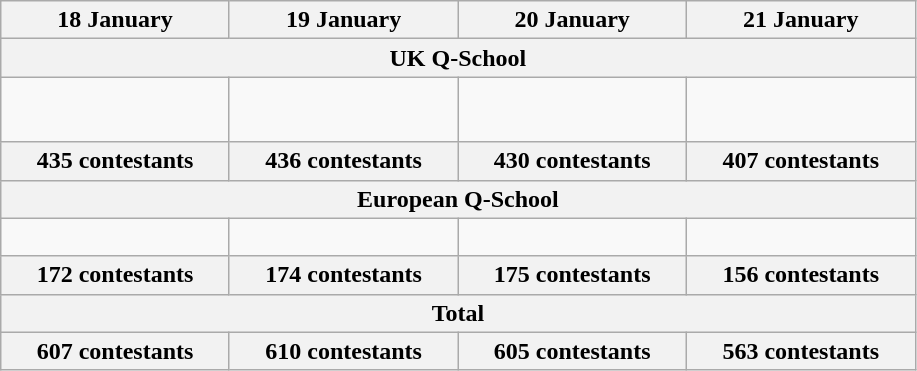<table class="wikitable">
<tr>
<th width=145px>18 January</th>
<th width=145px>19 January</th>
<th width=145px>20 January</th>
<th width=145px>21 January</th>
</tr>
<tr>
<th colspan=4><strong>UK Q-School</strong></th>
</tr>
<tr>
<td><br> <br> 
</td>
<td><br> <br> 
</td>
<td><br> <br> 
</td>
<td><br> <br> 
</td>
</tr>
<tr>
<th>435 contestants</th>
<th>436 contestants</th>
<th>430 contestants</th>
<th>407 contestants</th>
</tr>
<tr>
<th colspan=4><strong>European Q-School</strong></th>
</tr>
<tr>
<td><br></td>
<td><br></td>
<td><br></td>
<td><br></td>
</tr>
<tr>
<th>172 contestants</th>
<th>174 contestants</th>
<th>175 contestants</th>
<th>156 contestants</th>
</tr>
<tr>
<th colspan=4><strong>Total</strong></th>
</tr>
<tr>
<th>607 contestants</th>
<th>610 contestants</th>
<th>605 contestants</th>
<th>563 contestants</th>
</tr>
</table>
